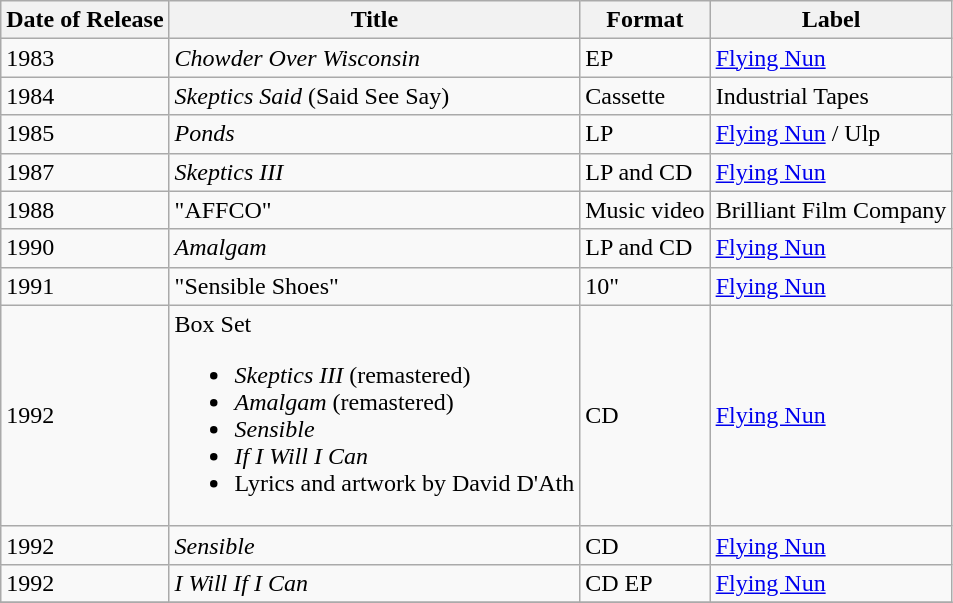<table class="wikitable">
<tr>
<th>Date of Release</th>
<th>Title</th>
<th>Format</th>
<th>Label</th>
</tr>
<tr>
<td>1983</td>
<td><em>Chowder Over Wisconsin</em></td>
<td>EP</td>
<td><a href='#'>Flying Nun</a></td>
</tr>
<tr>
<td>1984</td>
<td><em>Skeptics Said</em> (Said See Say)</td>
<td>Cassette</td>
<td>Industrial Tapes</td>
</tr>
<tr>
<td>1985</td>
<td><em>Ponds</em></td>
<td>LP</td>
<td><a href='#'>Flying Nun</a> / Ulp</td>
</tr>
<tr>
<td>1987</td>
<td><em>Skeptics III</em></td>
<td>LP and CD</td>
<td><a href='#'>Flying Nun</a></td>
</tr>
<tr>
<td>1988</td>
<td>"AFFCO"</td>
<td>Music video</td>
<td>Brilliant Film Company</td>
</tr>
<tr>
<td>1990</td>
<td><em>Amalgam</em></td>
<td>LP and CD</td>
<td><a href='#'>Flying Nun</a></td>
</tr>
<tr>
<td>1991</td>
<td>"Sensible Shoes"</td>
<td>10"</td>
<td><a href='#'>Flying Nun</a></td>
</tr>
<tr>
<td>1992</td>
<td>Box Set<br><ul><li><em>Skeptics III</em> (remastered)</li><li><em>Amalgam</em> (remastered)</li><li><em>Sensible</em></li><li><em>If I Will I Can</em></li><li>Lyrics and artwork by David D'Ath</li></ul></td>
<td>CD</td>
<td><a href='#'>Flying Nun</a></td>
</tr>
<tr>
<td>1992</td>
<td><em>Sensible</em></td>
<td>CD</td>
<td><a href='#'>Flying Nun</a></td>
</tr>
<tr>
<td>1992</td>
<td><em>I Will If I Can</em></td>
<td>CD EP</td>
<td><a href='#'>Flying Nun</a></td>
</tr>
<tr>
</tr>
</table>
